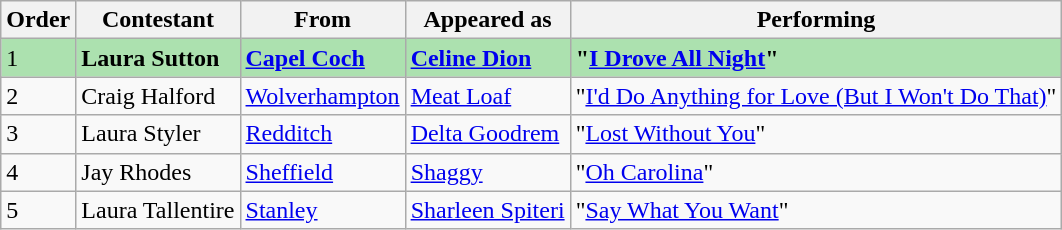<table class="wikitable">
<tr>
<th>Order</th>
<th>Contestant</th>
<th>From</th>
<th>Appeared as</th>
<th>Performing</th>
</tr>
<tr style="background:#ACE1AF;">
<td>1</td>
<td><strong>Laura Sutton</strong></td>
<td><strong><a href='#'>Capel Coch</a></strong></td>
<td><strong><a href='#'>Celine Dion</a></strong></td>
<td><strong>"<a href='#'>I Drove All Night</a>"</strong></td>
</tr>
<tr>
<td>2</td>
<td>Craig Halford</td>
<td><a href='#'>Wolverhampton</a></td>
<td><a href='#'>Meat Loaf</a></td>
<td>"<a href='#'>I'd Do Anything for Love (But I Won't Do That)</a>"</td>
</tr>
<tr>
<td>3</td>
<td>Laura Styler</td>
<td><a href='#'>Redditch</a></td>
<td><a href='#'>Delta Goodrem</a></td>
<td>"<a href='#'>Lost Without You</a>"</td>
</tr>
<tr>
<td>4</td>
<td>Jay Rhodes</td>
<td><a href='#'>Sheffield</a></td>
<td><a href='#'>Shaggy</a></td>
<td>"<a href='#'>Oh Carolina</a>"</td>
</tr>
<tr>
<td>5</td>
<td>Laura Tallentire</td>
<td><a href='#'>Stanley</a></td>
<td><a href='#'>Sharleen Spiteri</a></td>
<td>"<a href='#'>Say What You Want</a>"</td>
</tr>
</table>
